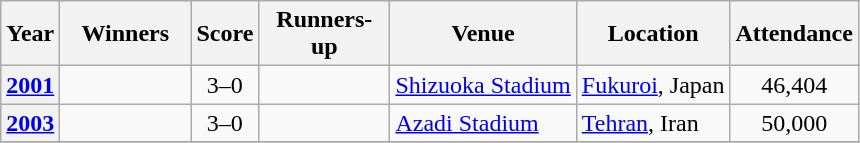<table class="sortable wikitable plainrowheaders" style="text-align:center">
<tr>
<th scope="col">Year</th>
<th scope="col" style="width:80px">Winners</th>
<th scope="col">Score</th>
<th scope="col" style="width:80px">Runners-up</th>
<th scope="col">Venue</th>
<th scope="col">Location</th>
<th scope="col">Attendance</th>
</tr>
<tr>
<th scope="row" style="text-align:center"><a href='#'>2001</a></th>
<td></td>
<td>3–0</td>
<td></td>
<td style="text-align:left"><a href='#'>Shizuoka Stadium</a></td>
<td style="text-align:left"><a href='#'>Fukuroi</a>, Japan</td>
<td>46,404</td>
</tr>
<tr>
<th scope="row" style="text-align:center"><a href='#'>2003</a></th>
<td></td>
<td>3–0</td>
<td></td>
<td style="text-align:left"><a href='#'>Azadi Stadium</a></td>
<td style="text-align:left"><a href='#'>Tehran</a>, Iran</td>
<td>50,000</td>
</tr>
<tr>
</tr>
</table>
